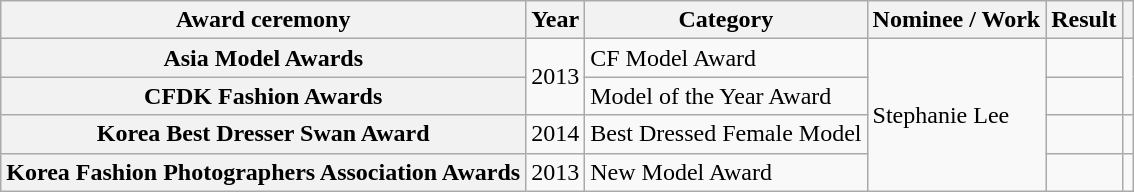<table class="wikitable plainrowheaders sortable">
<tr>
<th scope="col">Award ceremony</th>
<th scope="col">Year</th>
<th scope="col">Category </th>
<th scope="col">Nominee / Work</th>
<th scope="col">Result</th>
<th scope="col" class="unsortable"></th>
</tr>
<tr>
<th scope="row">Asia Model Awards</th>
<td rowspan="2" style="text-align:center">2013</td>
<td>CF Model Award</td>
<td rowspan="4">Stephanie Lee</td>
<td></td>
<td rowspan="2" style="text-align:center"></td>
</tr>
<tr>
<th scope="row">CFDK Fashion Awards</th>
<td>Model of the Year Award</td>
<td></td>
</tr>
<tr>
<th scope="row">Korea Best Dresser Swan Award</th>
<td style="text-align:center">2014</td>
<td>Best Dressed Female Model</td>
<td></td>
<td style="text-align:center"></td>
</tr>
<tr>
<th scope="row">Korea Fashion Photographers Association Awards</th>
<td style="text-align:center">2013</td>
<td>New Model Award</td>
<td></td>
<td style="text-align:center"></td>
</tr>
</table>
